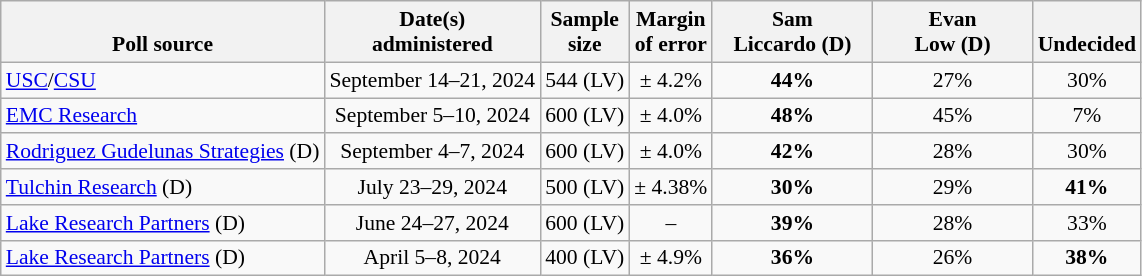<table class="wikitable" style="font-size:90%;text-align:center;">
<tr valign=bottom>
<th>Poll source</th>
<th>Date(s)<br>administered</th>
<th>Sample<br>size</th>
<th>Margin<br>of error</th>
<th style="width:100px;">Sam<br>Liccardo (D)</th>
<th style="width:100px;">Evan<br>Low (D)</th>
<th>Undecided</th>
</tr>
<tr>
<td style="text-align:left;"><a href='#'>USC</a>/<a href='#'>CSU</a></td>
<td>September 14–21, 2024</td>
<td>544 (LV)</td>
<td>± 4.2%</td>
<td><strong>44%</strong></td>
<td>27%</td>
<td>30%</td>
</tr>
<tr>
<td style="text-align:left;"><a href='#'>EMC Research</a></td>
<td>September 5–10, 2024</td>
<td>600 (LV)</td>
<td>± 4.0%</td>
<td><strong>48%</strong></td>
<td>45%</td>
<td>7%</td>
</tr>
<tr>
<td style="text-align:left;"><a href='#'>Rodriguez Gudelunas Strategies</a> (D)</td>
<td>September 4–7, 2024</td>
<td>600 (LV)</td>
<td>± 4.0%</td>
<td><strong>42%</strong></td>
<td>28%</td>
<td>30%</td>
</tr>
<tr>
<td style="text-align:left;"><a href='#'>Tulchin Research</a> (D)</td>
<td>July 23–29, 2024</td>
<td>500 (LV)</td>
<td>± 4.38%</td>
<td><strong>30%</strong></td>
<td>29%</td>
<td><strong>41%</strong></td>
</tr>
<tr>
<td style="text-align:left;"><a href='#'>Lake Research Partners</a> (D)</td>
<td>June 24–27, 2024</td>
<td>600 (LV)</td>
<td>–</td>
<td><strong>39%</strong></td>
<td>28%</td>
<td>33%</td>
</tr>
<tr>
<td style="text-align:left;"><a href='#'>Lake Research Partners</a> (D)</td>
<td>April 5–8, 2024</td>
<td>400 (LV)</td>
<td>± 4.9%</td>
<td><strong>36%</strong></td>
<td>26%</td>
<td><strong>38%</strong></td>
</tr>
</table>
